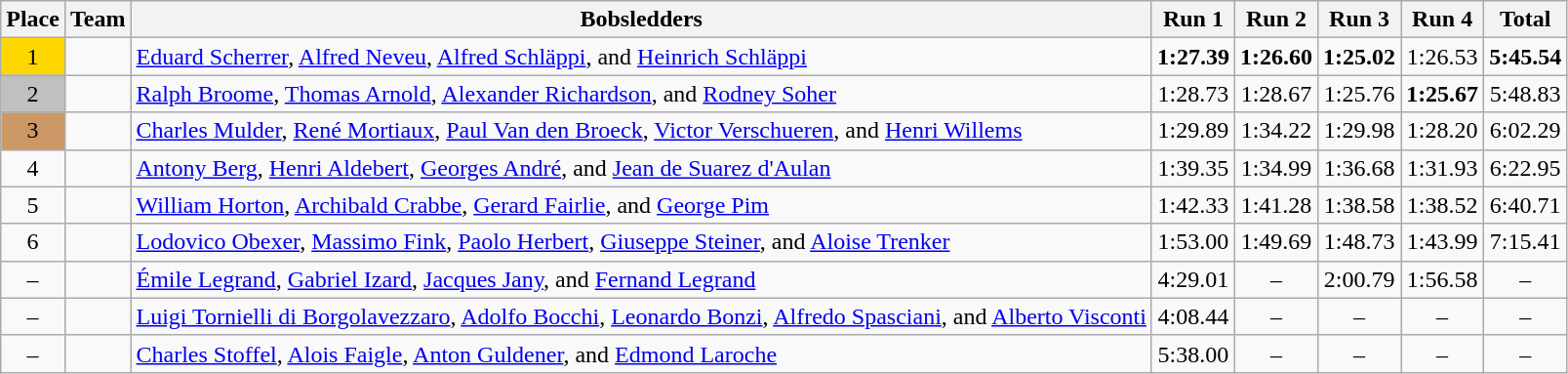<table class="wikitable" style="text-align:center">
<tr>
<th>Place</th>
<th>Team</th>
<th>Bobsledders</th>
<th>Run 1</th>
<th>Run 2</th>
<th>Run 3</th>
<th>Run 4</th>
<th>Total</th>
</tr>
<tr>
<td bgcolor=gold>1</td>
<td align=left></td>
<td align=left><a href='#'>Eduard Scherrer</a>, <a href='#'>Alfred Neveu</a>, <a href='#'>Alfred Schläppi</a>, and <a href='#'>Heinrich Schläppi</a></td>
<td><strong>1:27.39</strong></td>
<td><strong>1:26.60</strong></td>
<td><strong>1:25.02</strong></td>
<td>1:26.53</td>
<td><strong>5:45.54</strong></td>
</tr>
<tr>
<td bgcolor=silver>2</td>
<td align=left></td>
<td align=left><a href='#'>Ralph Broome</a>, <a href='#'>Thomas Arnold</a>, <a href='#'>Alexander Richardson</a>, and <a href='#'>Rodney Soher</a></td>
<td>1:28.73</td>
<td>1:28.67</td>
<td>1:25.76</td>
<td><strong>1:25.67</strong></td>
<td>5:48.83</td>
</tr>
<tr>
<td bgcolor=cc9966>3</td>
<td align=left></td>
<td align=left><a href='#'>Charles Mulder</a>, <a href='#'>René Mortiaux</a>, <a href='#'>Paul Van den Broeck</a>, <a href='#'>Victor Verschueren</a>, and <a href='#'>Henri Willems</a></td>
<td>1:29.89</td>
<td>1:34.22</td>
<td>1:29.98</td>
<td>1:28.20</td>
<td>6:02.29</td>
</tr>
<tr>
<td>4</td>
<td align=left></td>
<td align=left><a href='#'>Antony Berg</a>, <a href='#'>Henri Aldebert</a>, <a href='#'>Georges André</a>, and <a href='#'>Jean de Suarez d'Aulan</a></td>
<td>1:39.35</td>
<td>1:34.99</td>
<td>1:36.68</td>
<td>1:31.93</td>
<td>6:22.95</td>
</tr>
<tr>
<td>5</td>
<td align=left></td>
<td align=left><a href='#'>William Horton</a>, <a href='#'>Archibald Crabbe</a>, <a href='#'>Gerard Fairlie</a>, and <a href='#'>George Pim</a></td>
<td>1:42.33</td>
<td>1:41.28</td>
<td>1:38.58</td>
<td>1:38.52</td>
<td>6:40.71</td>
</tr>
<tr>
<td>6</td>
<td align=left></td>
<td align=left><a href='#'>Lodovico Obexer</a>, <a href='#'>Massimo Fink</a>, <a href='#'>Paolo Herbert</a>, <a href='#'>Giuseppe Steiner</a>, and <a href='#'>Aloise Trenker</a></td>
<td>1:53.00</td>
<td>1:49.69</td>
<td>1:48.73</td>
<td>1:43.99</td>
<td>7:15.41</td>
</tr>
<tr>
<td>–</td>
<td align=left></td>
<td align=left><a href='#'>Émile Legrand</a>, <a href='#'>Gabriel Izard</a>, <a href='#'>Jacques Jany</a>, and <a href='#'>Fernand Legrand</a></td>
<td>4:29.01</td>
<td>–</td>
<td>2:00.79</td>
<td>1:56.58</td>
<td>–</td>
</tr>
<tr>
<td>–</td>
<td align=left></td>
<td align=left><a href='#'>Luigi Tornielli di Borgolavezzaro</a>, <a href='#'>Adolfo Bocchi</a>, <a href='#'>Leonardo Bonzi</a>, <a href='#'>Alfredo Spasciani</a>, and <a href='#'>Alberto Visconti</a></td>
<td>4:08.44</td>
<td>–</td>
<td>–</td>
<td>–</td>
<td>–</td>
</tr>
<tr>
<td>–</td>
<td align=left></td>
<td align=left><a href='#'>Charles Stoffel</a>, <a href='#'>Alois Faigle</a>, <a href='#'>Anton Guldener</a>, and <a href='#'>Edmond Laroche</a></td>
<td>5:38.00</td>
<td>–</td>
<td>–</td>
<td>–</td>
<td>–</td>
</tr>
</table>
